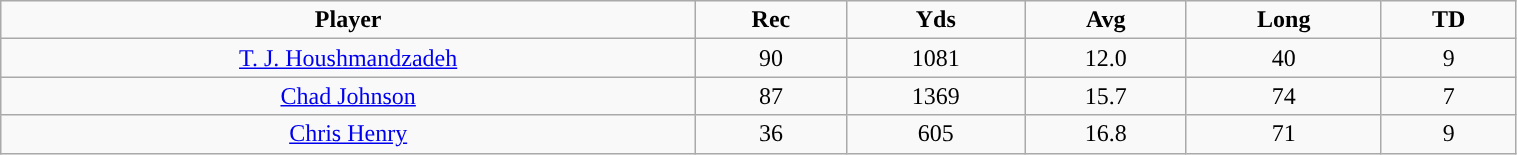<table class="wikitable" style="width:80%;">
<tr align="center">
<td><strong>Player</strong></td>
<td><strong>Rec</strong></td>
<td><strong>Yds</strong></td>
<td><strong>Avg</strong></td>
<td><strong>Long</strong></td>
<td><strong>TD</strong></td>
</tr>
<tr style="text-align:center;" bgcolor="">
<td><a href='#'>T. J. Houshmandzadeh</a></td>
<td>90</td>
<td>1081</td>
<td>12.0</td>
<td>40</td>
<td>9</td>
</tr>
<tr style="text-align:center;" bgcolor="">
<td><a href='#'>Chad Johnson</a></td>
<td>87</td>
<td>1369</td>
<td>15.7</td>
<td>74</td>
<td>7</td>
</tr>
<tr style="text-align:center;" bgcolor="">
<td><a href='#'>Chris Henry</a></td>
<td>36</td>
<td>605</td>
<td>16.8</td>
<td>71</td>
<td>9</td>
</tr>
</table>
